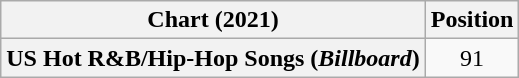<table class="wikitable plainrowheaders" style="text-align:center">
<tr>
<th scope="col">Chart (2021)</th>
<th scope="col">Position</th>
</tr>
<tr>
<th scope="row">US Hot R&B/Hip-Hop Songs (<em>Billboard</em>)</th>
<td>91</td>
</tr>
</table>
